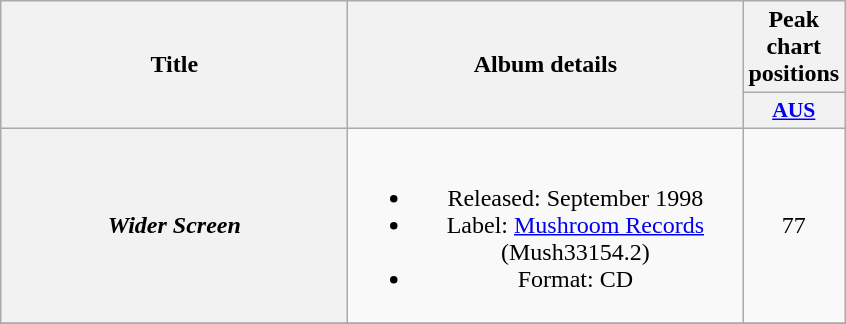<table class="wikitable plainrowheaders" style="text-align:center;" border="1">
<tr>
<th scope="col" rowspan="2" style="width:14em;">Title</th>
<th scope="col" rowspan="2" style="width:16em;">Album details</th>
<th scope="col" colspan="1">Peak chart positions</th>
</tr>
<tr>
<th scope="col" style="width:3em;font-size:90%;"><a href='#'>AUS</a><br></th>
</tr>
<tr>
<th scope="row"><em>Wider Screen</em></th>
<td><br><ul><li>Released: September 1998</li><li>Label: <a href='#'>Mushroom Records</a> (Mush33154.2)</li><li>Format: CD</li></ul></td>
<td>77</td>
</tr>
<tr>
</tr>
</table>
